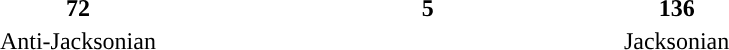<table style="width:60%; text-align:center">
<tr>
<td style="background:"><strong>72</strong></td>
<td style="background:"><strong>5</strong></td>
<td style="background:"><strong>136</strong></td>
</tr>
<tr>
<td>Anti-Jacksonian</td>
<td></td>
<td>Jacksonian</td>
</tr>
</table>
